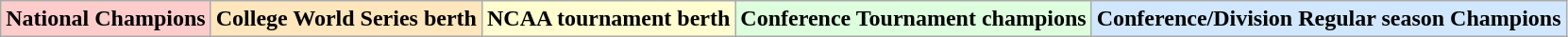<table class="wikitable">
<tr>
<td bgcolor="#FFCCCC"><strong>National Champions</strong></td>
<td bgcolor="#FFE6BD"><strong>College World Series berth</strong></td>
<td bgcolor="#fffdd0"><strong>NCAA tournament berth</strong></td>
<td bgcolor="#DDFFDD"><strong>Conference Tournament champions</strong></td>
<td bgcolor="#D0E7FF"><strong>Conference/Division Regular season Champions</strong></td>
</tr>
</table>
